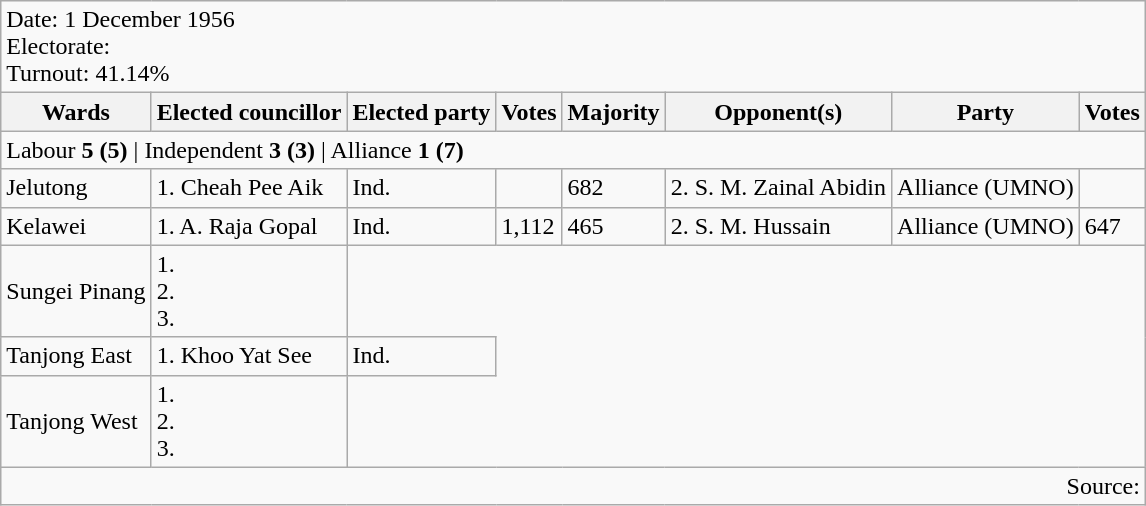<table class=wikitable>
<tr>
<td colspan=8>Date: 1 December 1956<br>Electorate: <br>Turnout: 41.14%</td>
</tr>
<tr>
<th>Wards</th>
<th>Elected councillor</th>
<th>Elected party</th>
<th>Votes</th>
<th>Majority</th>
<th>Opponent(s)</th>
<th>Party</th>
<th>Votes</th>
</tr>
<tr>
<td colspan=8>Labour <strong>5 (5)</strong> | Independent <strong>3 (3)</strong> | Alliance <strong>1 (7)</strong> </td>
</tr>
<tr>
<td>Jelutong</td>
<td>1. Cheah Pee Aik</td>
<td>Ind.</td>
<td></td>
<td>682</td>
<td>2. S. M. Zainal Abidin</td>
<td>Alliance (UMNO)</td>
<td></td>
</tr>
<tr>
<td>Kelawei</td>
<td>1. A. Raja Gopal</td>
<td>Ind.</td>
<td>1,112</td>
<td>465</td>
<td>2. S. M. Hussain</td>
<td>Alliance (UMNO)</td>
<td>647</td>
</tr>
<tr>
<td>Sungei Pinang</td>
<td>1.<br>2.<br>3.</td>
</tr>
<tr>
<td>Tanjong East</td>
<td>1. Khoo Yat See</td>
<td>Ind.</td>
</tr>
<tr>
<td>Tanjong West</td>
<td>1.<br>2.<br>3.</td>
</tr>
<tr>
<td colspan=8 align=right>Source: </td>
</tr>
</table>
